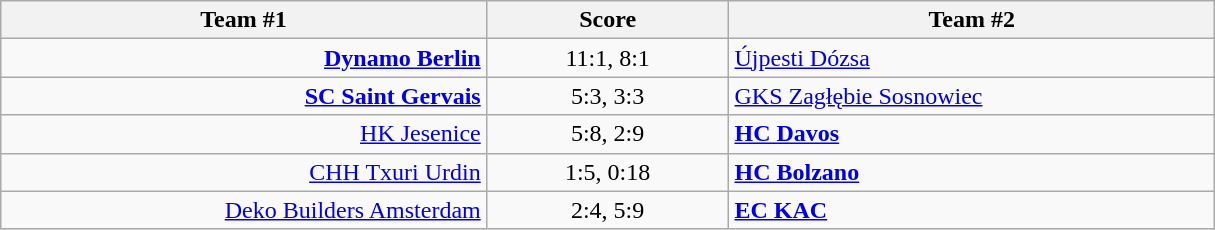<table class="wikitable" style="text-align: center;">
<tr>
<th width=22%>Team #1</th>
<th width=11%>Score</th>
<th width=22%>Team #2</th>
</tr>
<tr>
<td style="text-align: right;"><strong><a href='#'>Dynamo Berlin</a></strong> </td>
<td>11:1, 8:1</td>
<td style="text-align: left;"> <a href='#'>Újpesti Dózsa</a></td>
</tr>
<tr>
<td style="text-align: right;"><strong><a href='#'>SC Saint Gervais</a></strong> </td>
<td>5:3, 3:3</td>
<td style="text-align: left;"> <a href='#'>GKS Zagłębie Sosnowiec</a></td>
</tr>
<tr>
<td style="text-align: right;"><a href='#'>HK Jesenice</a> </td>
<td>5:8, 2:9</td>
<td style="text-align: left;"> <strong><a href='#'>HC Davos</a></strong></td>
</tr>
<tr>
<td style="text-align: right;"><a href='#'>CHH Txuri Urdin</a> </td>
<td>1:5, 0:18</td>
<td style="text-align: left;"> <strong><a href='#'>HC Bolzano</a></strong></td>
</tr>
<tr>
<td style="text-align: right;"><a href='#'>Deko Builders Amsterdam</a> </td>
<td>2:4, 5:9</td>
<td style="text-align: left;"> <strong><a href='#'>EC KAC</a></strong></td>
</tr>
</table>
